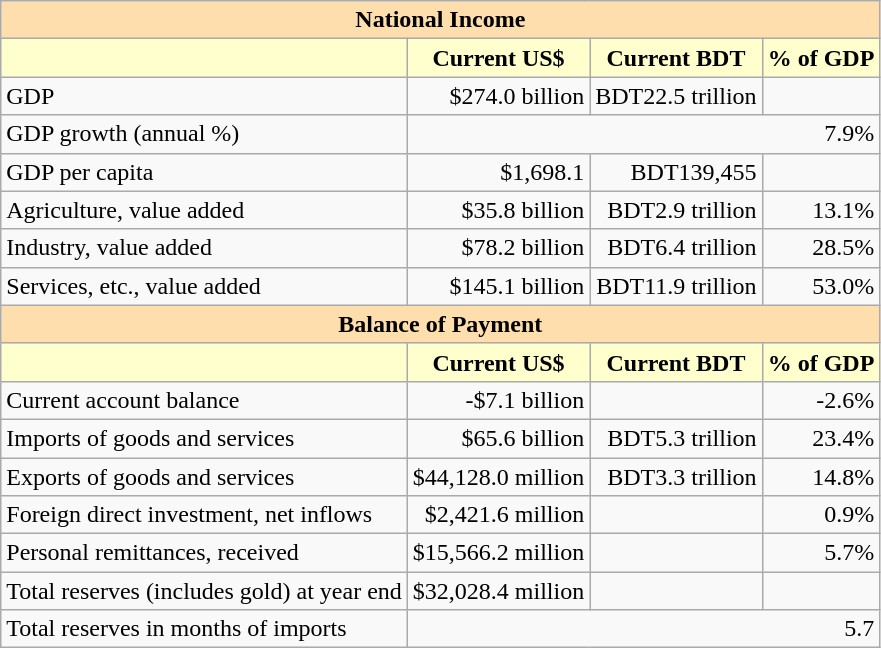<table class="wikitable">
<tr>
<th colspan="4" style="background: #ffdead;">National Income</th>
</tr>
<tr>
<th style="background: #ffffcd;"></th>
<th style="background: #ffffcd;">Current US$</th>
<th style="background: #ffffcd;">Current BDT</th>
<th style="background: #ffffcd;">% of GDP</th>
</tr>
<tr>
<td>GDP</td>
<td style="text-align: right;">$274.0 billion</td>
<td style="text-align: right;">BDT22.5 trillion</td>
<td style="text-align: right;"></td>
</tr>
<tr>
<td>GDP growth (annual %)</td>
<td colspan="3"  style="text-align: right;">7.9%</td>
</tr>
<tr>
<td>GDP per capita</td>
<td style="text-align: right;">$1,698.1</td>
<td style="text-align: right;">BDT139,455</td>
<td style="text-align: right;"></td>
</tr>
<tr>
<td>Agriculture, value added</td>
<td style="text-align: right;">$35.8 billion</td>
<td style="text-align: right;">BDT2.9 trillion</td>
<td style="text-align: right;">13.1%</td>
</tr>
<tr>
<td>Industry, value added</td>
<td style="text-align: right;">$78.2 billion</td>
<td style="text-align: right;">BDT6.4 trillion</td>
<td style="text-align: right;">28.5%</td>
</tr>
<tr>
<td>Services, etc., value added</td>
<td style="text-align: right;">$145.1 billion</td>
<td style="text-align: right;">BDT11.9 trillion</td>
<td style="text-align: right;">53.0%</td>
</tr>
<tr>
<th colspan="4" style="background: #ffdead;">Balance of Payment</th>
</tr>
<tr>
<th style="background: #ffffcd;"></th>
<th style="background: #ffffcd;">Current US$</th>
<th style="background: #ffffcd;">Current BDT</th>
<th style="background: #ffffcd;">% of GDP</th>
</tr>
<tr>
<td>Current account balance</td>
<td style="text-align: right;">-$7.1 billion</td>
<td style="text-align: right;"></td>
<td style="text-align: right;">-2.6%</td>
</tr>
<tr>
<td>Imports of goods and services</td>
<td style="text-align: right;">$65.6 billion</td>
<td style="text-align: right;">BDT5.3 trillion</td>
<td style="text-align: right;">23.4%</td>
</tr>
<tr>
<td>Exports of goods and services</td>
<td style="text-align: right;">$44,128.0 million</td>
<td style="text-align: right;">BDT3.3 trillion</td>
<td style="text-align: right;">14.8%</td>
</tr>
<tr>
<td>Foreign direct investment, net inflows</td>
<td style="text-align: right;">$2,421.6 million</td>
<td style="text-align: right;"></td>
<td style="text-align: right;">0.9%</td>
</tr>
<tr>
<td>Personal remittances, received</td>
<td style="text-align: right;">$15,566.2 million</td>
<td style="text-align: right;"></td>
<td style="text-align: right;">5.7%</td>
</tr>
<tr>
<td>Total reserves (includes gold) at year end</td>
<td style="text-align: right;">$32,028.4 million</td>
<td style="text-align: right;"></td>
<td style="text-align: right;"></td>
</tr>
<tr>
<td>Total reserves in months of imports</td>
<td colspan="3"  style="text-align: right;">5.7</td>
</tr>
</table>
